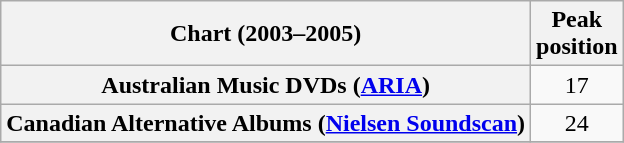<table class="wikitable sortable plainrowheaders" style="text-align:center">
<tr>
<th scope="col">Chart (2003–2005)</th>
<th scope="col">Peak<br>position</th>
</tr>
<tr>
<th scope="row">Australian Music DVDs (<a href='#'>ARIA</a>)</th>
<td>17</td>
</tr>
<tr>
<th scope="row">Canadian Alternative Albums (<a href='#'>Nielsen Soundscan</a>)</th>
<td>24</td>
</tr>
<tr>
</tr>
</table>
